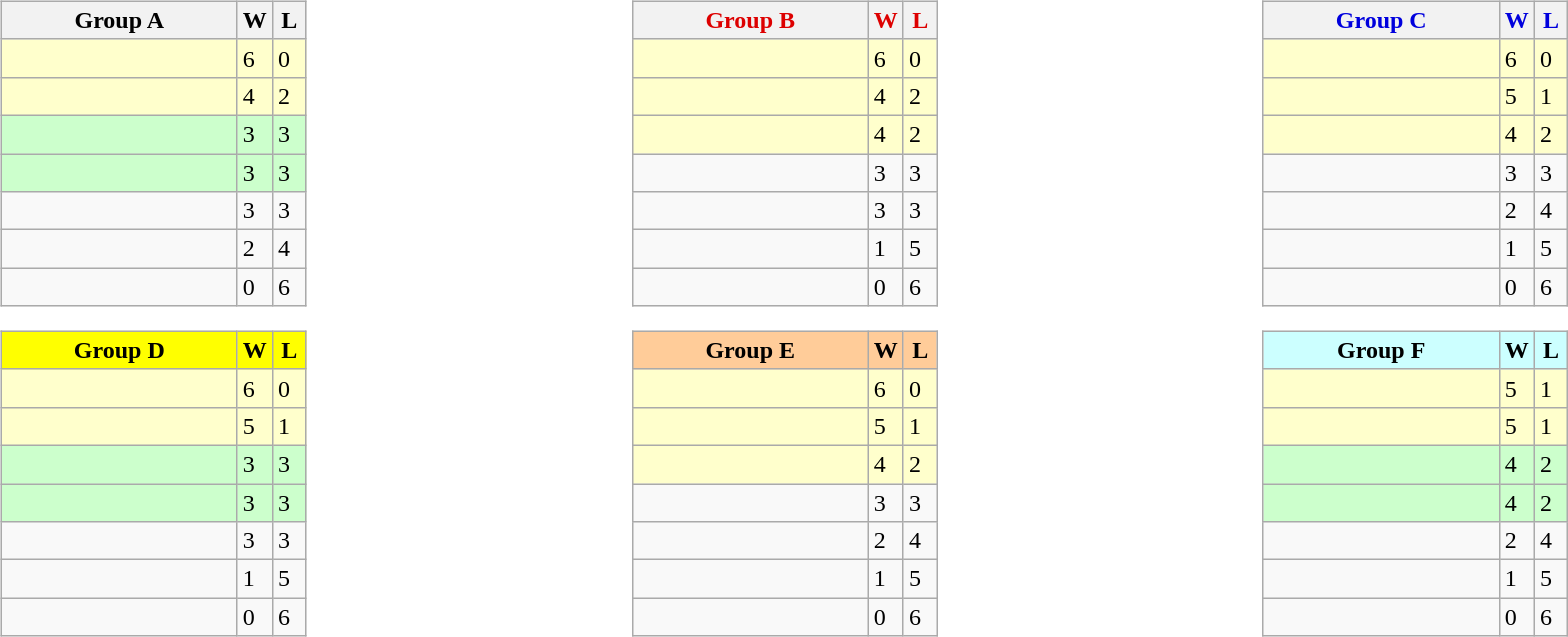<table>
<tr>
<td valign=top width=10%><br><table class=wikitable>
<tr>
<th width=150>Group A</th>
<th width=15>W</th>
<th width=15>L</th>
</tr>
<tr bgcolor=#ffffcc>
<td></td>
<td>6</td>
<td>0</td>
</tr>
<tr bgcolor=#ffffcc>
<td></td>
<td>4</td>
<td>2</td>
</tr>
<tr bgcolor=#ccffcc>
<td></td>
<td>3</td>
<td>3</td>
</tr>
<tr bgcolor=#ccffcc>
<td></td>
<td>3</td>
<td>3</td>
</tr>
<tr>
<td></td>
<td>3</td>
<td>3</td>
</tr>
<tr>
<td></td>
<td>2</td>
<td>4</td>
</tr>
<tr>
<td></td>
<td>0</td>
<td>6</td>
</tr>
</table>
<table class=wikitable>
<tr>
<th style="background: #FF0;" width=150>Group D</th>
<th style="background: #FF0;" width=15>W</th>
<th style="background: #FF0;" width=15>L</th>
</tr>
<tr bgcolor=#ffffcc>
<td></td>
<td>6</td>
<td>0</td>
</tr>
<tr bgcolor=#ffffcc>
<td></td>
<td>5</td>
<td>1</td>
</tr>
<tr bgcolor=#ccffcc>
<td></td>
<td>3</td>
<td>3</td>
</tr>
<tr bgcolor=#ccffcc>
<td></td>
<td>3</td>
<td>3</td>
</tr>
<tr>
<td></td>
<td>3</td>
<td>3</td>
</tr>
<tr>
<td></td>
<td>1</td>
<td>5</td>
</tr>
<tr>
<td></td>
<td>0</td>
<td>6</td>
</tr>
</table>
</td>
<td valign=top width=10%><br><table class=wikitable>
<tr>
<th style="color: #D00;" width=150>Group B</th>
<th style="color: #D00;" width=15>W</th>
<th style="color: #D00;" width=15>L</th>
</tr>
<tr bgcolor=#ffffcc>
<td></td>
<td>6</td>
<td>0</td>
</tr>
<tr bgcolor=#ffffcc>
<td></td>
<td>4</td>
<td>2</td>
</tr>
<tr bgcolor=#ffffcc>
<td></td>
<td>4</td>
<td>2</td>
</tr>
<tr>
<td></td>
<td>3</td>
<td>3</td>
</tr>
<tr>
<td></td>
<td>3</td>
<td>3</td>
</tr>
<tr>
<td></td>
<td>1</td>
<td>5</td>
</tr>
<tr>
<td></td>
<td>0</td>
<td>6</td>
</tr>
</table>
<table class=wikitable>
<tr>
<th style="background: #FC9;" width=150>Group E</th>
<th style="background: #FC9;" width=15>W</th>
<th style="background: #FC9;" width=15>L</th>
</tr>
<tr bgcolor=#ffffcc>
<td></td>
<td>6</td>
<td>0</td>
</tr>
<tr bgcolor=#ffffcc>
<td></td>
<td>5</td>
<td>1</td>
</tr>
<tr bgcolor=#ffffcc>
<td></td>
<td>4</td>
<td>2</td>
</tr>
<tr>
<td></td>
<td>3</td>
<td>3</td>
</tr>
<tr>
<td></td>
<td>2</td>
<td>4</td>
</tr>
<tr>
<td></td>
<td>1</td>
<td>5</td>
</tr>
<tr>
<td></td>
<td>0</td>
<td>6</td>
</tr>
</table>
</td>
<td valign=top width=10%><br><table class=wikitable>
<tr>
<th style="color: #00D;" width=150>Group C</th>
<th style="color: #00D;" width=15>W</th>
<th style="color: #00D;" width=15>L</th>
</tr>
<tr bgcolor=#ffffcc>
<td></td>
<td>6</td>
<td>0</td>
</tr>
<tr bgcolor=#ffffcc>
<td></td>
<td>5</td>
<td>1</td>
</tr>
<tr bgcolor=#ffffcc>
<td></td>
<td>4</td>
<td>2</td>
</tr>
<tr>
<td></td>
<td>3</td>
<td>3</td>
</tr>
<tr>
<td></td>
<td>2</td>
<td>4</td>
</tr>
<tr>
<td></td>
<td>1</td>
<td>5</td>
</tr>
<tr>
<td></td>
<td>0</td>
<td>6</td>
</tr>
</table>
<table class=wikitable>
<tr>
<th style="background: #CFF;" width=150>Group F</th>
<th style="background: #CFF;" width=15>W</th>
<th style="background: #CFF;" width=15>L</th>
</tr>
<tr bgcolor=#ffffcc>
<td></td>
<td>5</td>
<td>1</td>
</tr>
<tr bgcolor=#ffffcc>
<td></td>
<td>5</td>
<td>1</td>
</tr>
<tr bgcolor=#ccffcc>
<td></td>
<td>4</td>
<td>2</td>
</tr>
<tr bgcolor=#ccffcc>
<td></td>
<td>4</td>
<td>2</td>
</tr>
<tr>
<td></td>
<td>2</td>
<td>4</td>
</tr>
<tr>
<td></td>
<td>1</td>
<td>5</td>
</tr>
<tr>
<td></td>
<td>0</td>
<td>6</td>
</tr>
</table>
</td>
</tr>
</table>
